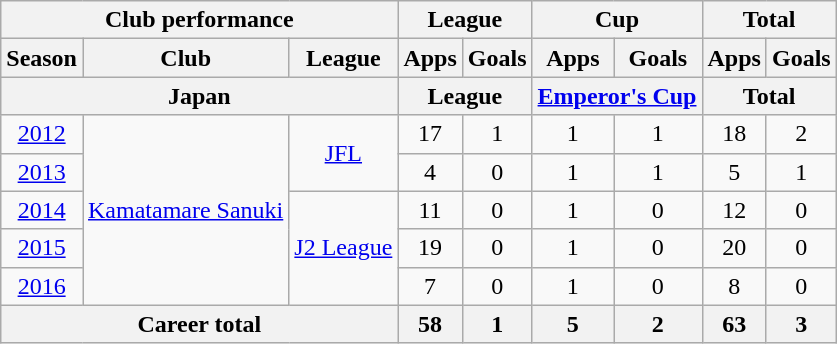<table class="wikitable" style="text-align:center">
<tr>
<th colspan=3>Club performance</th>
<th colspan=2>League</th>
<th colspan=2>Cup</th>
<th colspan=2>Total</th>
</tr>
<tr>
<th>Season</th>
<th>Club</th>
<th>League</th>
<th>Apps</th>
<th>Goals</th>
<th>Apps</th>
<th>Goals</th>
<th>Apps</th>
<th>Goals</th>
</tr>
<tr>
<th colspan=3>Japan</th>
<th colspan=2>League</th>
<th colspan=2><a href='#'>Emperor's Cup</a></th>
<th colspan=2>Total</th>
</tr>
<tr>
<td><a href='#'>2012</a></td>
<td rowspan="5"><a href='#'>Kamatamare Sanuki</a></td>
<td rowspan="2"><a href='#'>JFL</a></td>
<td>17</td>
<td>1</td>
<td>1</td>
<td>1</td>
<td>18</td>
<td>2</td>
</tr>
<tr>
<td><a href='#'>2013</a></td>
<td>4</td>
<td>0</td>
<td>1</td>
<td>1</td>
<td>5</td>
<td>1</td>
</tr>
<tr>
<td><a href='#'>2014</a></td>
<td rowspan="3"><a href='#'>J2 League</a></td>
<td>11</td>
<td>0</td>
<td>1</td>
<td>0</td>
<td>12</td>
<td>0</td>
</tr>
<tr>
<td><a href='#'>2015</a></td>
<td>19</td>
<td>0</td>
<td>1</td>
<td>0</td>
<td>20</td>
<td>0</td>
</tr>
<tr>
<td><a href='#'>2016</a></td>
<td>7</td>
<td>0</td>
<td>1</td>
<td>0</td>
<td>8</td>
<td>0</td>
</tr>
<tr>
<th colspan=3>Career total</th>
<th>58</th>
<th>1</th>
<th>5</th>
<th>2</th>
<th>63</th>
<th>3</th>
</tr>
</table>
